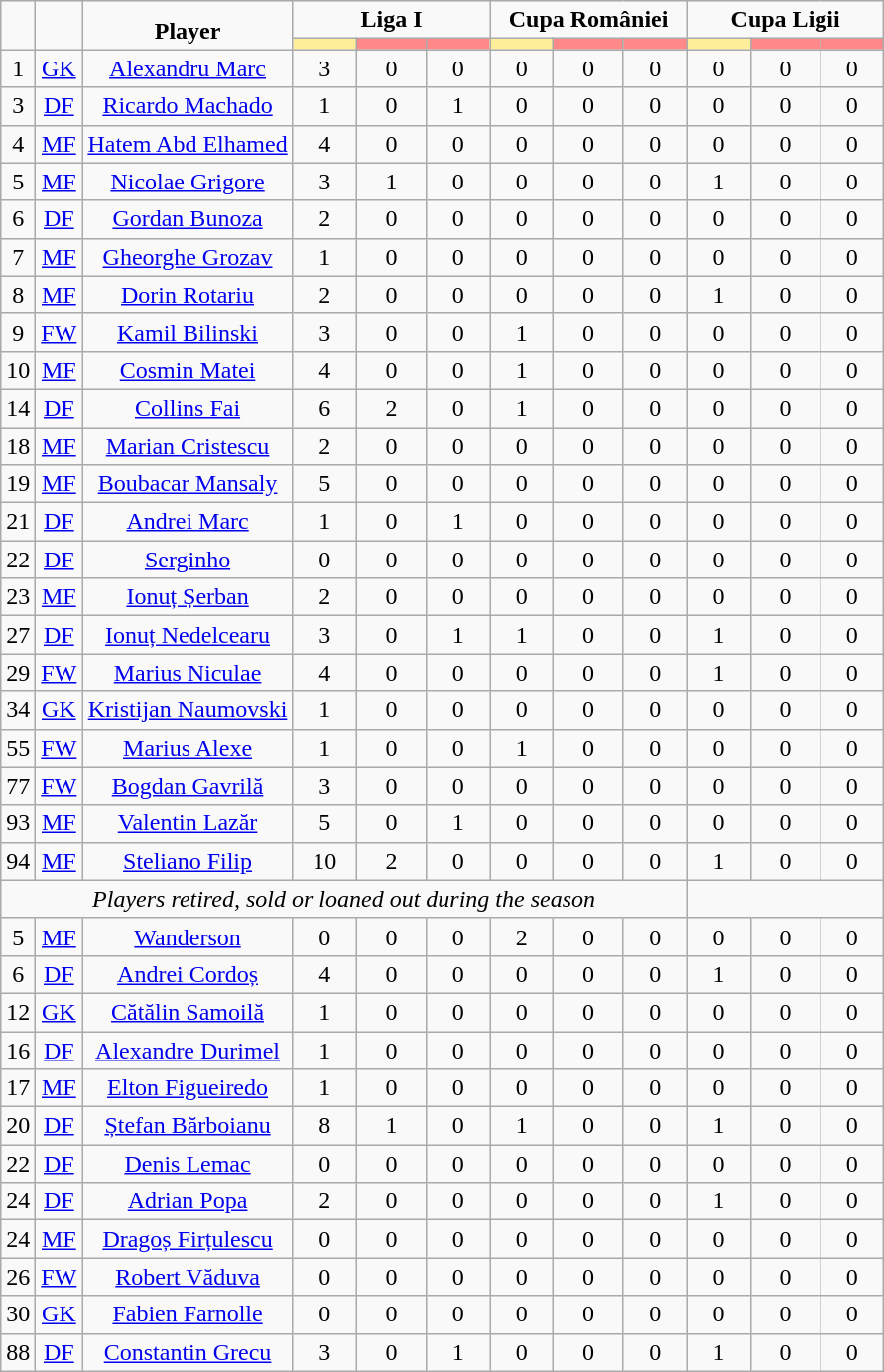<table class="wikitable sortable" style="text-align:center">
<tr>
<td rowspan="2" valign="bottom"><strong></strong></td>
<td rowspan="2" valign="bottom"><strong></strong></td>
<td rowspan="2" valign="bottom"><strong>Player</strong></td>
<td colspan="3" width="125"><strong>Liga I</strong></td>
<td colspan="3" width="125"><strong>Cupa României</strong></td>
<td colspan="3" width="125"><strong>Cupa Ligii</strong></td>
</tr>
<tr>
<th style="width:25px; background:#fe9;"></th>
<th style="width:28px; background:#ff8888;"></th>
<th style="width:25px; background:#ff8888;"></th>
<th style="width:25px; background:#fe9;"></th>
<th style="width:28px; background:#ff8888;"></th>
<th style="width:25px; background:#ff8888;"></th>
<th style="width:25px; background:#fe9;"></th>
<th style="width:28px; background:#ff8888;"></th>
<th style="width:25px; background:#ff8888;"></th>
</tr>
<tr>
<td>1</td>
<td><a href='#'>GK</a></td>
<td><a href='#'>Alexandru Marc</a></td>
<td>3</td>
<td>0</td>
<td>0</td>
<td>0</td>
<td>0</td>
<td>0</td>
<td>0</td>
<td>0</td>
<td>0</td>
</tr>
<tr>
<td>3</td>
<td><a href='#'>DF</a></td>
<td><a href='#'>Ricardo Machado</a></td>
<td>1</td>
<td>0</td>
<td>1</td>
<td>0</td>
<td>0</td>
<td>0</td>
<td>0</td>
<td>0</td>
<td>0</td>
</tr>
<tr>
<td>4</td>
<td><a href='#'>MF</a></td>
<td><a href='#'>Hatem Abd Elhamed</a></td>
<td>4</td>
<td>0</td>
<td>0</td>
<td>0</td>
<td>0</td>
<td>0</td>
<td>0</td>
<td>0</td>
<td>0</td>
</tr>
<tr>
<td>5</td>
<td><a href='#'>MF</a></td>
<td><a href='#'>Nicolae Grigore</a></td>
<td>3</td>
<td>1</td>
<td>0</td>
<td>0</td>
<td>0</td>
<td>0</td>
<td>1</td>
<td>0</td>
<td>0</td>
</tr>
<tr>
<td>6</td>
<td><a href='#'>DF</a></td>
<td><a href='#'>Gordan Bunoza</a></td>
<td>2</td>
<td>0</td>
<td>0</td>
<td>0</td>
<td>0</td>
<td>0</td>
<td>0</td>
<td>0</td>
<td>0</td>
</tr>
<tr>
<td>7</td>
<td><a href='#'>MF</a></td>
<td><a href='#'>Gheorghe Grozav</a></td>
<td>1</td>
<td>0</td>
<td>0</td>
<td>0</td>
<td>0</td>
<td>0</td>
<td>0</td>
<td>0</td>
<td>0</td>
</tr>
<tr>
<td>8</td>
<td><a href='#'>MF</a></td>
<td><a href='#'>Dorin Rotariu</a></td>
<td>2</td>
<td>0</td>
<td>0</td>
<td>0</td>
<td>0</td>
<td>0</td>
<td>1</td>
<td>0</td>
<td>0</td>
</tr>
<tr>
<td>9</td>
<td><a href='#'>FW</a></td>
<td><a href='#'>Kamil Bilinski</a></td>
<td>3</td>
<td>0</td>
<td>0</td>
<td>1</td>
<td>0</td>
<td>0</td>
<td>0</td>
<td>0</td>
<td>0</td>
</tr>
<tr>
<td>10</td>
<td><a href='#'>MF</a></td>
<td><a href='#'>Cosmin Matei</a></td>
<td>4</td>
<td>0</td>
<td>0</td>
<td>1</td>
<td>0</td>
<td>0</td>
<td>0</td>
<td>0</td>
<td>0</td>
</tr>
<tr>
<td>14</td>
<td><a href='#'>DF</a></td>
<td><a href='#'>Collins Fai</a></td>
<td>6</td>
<td>2</td>
<td>0</td>
<td>1</td>
<td>0</td>
<td>0</td>
<td>0</td>
<td>0</td>
<td>0</td>
</tr>
<tr>
<td>18</td>
<td><a href='#'>MF</a></td>
<td><a href='#'>Marian Cristescu</a></td>
<td>2</td>
<td>0</td>
<td>0</td>
<td>0</td>
<td>0</td>
<td>0</td>
<td>0</td>
<td>0</td>
<td>0</td>
</tr>
<tr>
<td>19</td>
<td><a href='#'>MF</a></td>
<td><a href='#'>Boubacar Mansaly</a></td>
<td>5</td>
<td>0</td>
<td>0</td>
<td>0</td>
<td>0</td>
<td>0</td>
<td>0</td>
<td>0</td>
<td>0</td>
</tr>
<tr>
<td>21</td>
<td><a href='#'>DF</a></td>
<td><a href='#'>Andrei Marc</a></td>
<td>1</td>
<td>0</td>
<td>1</td>
<td>0</td>
<td>0</td>
<td>0</td>
<td>0</td>
<td>0</td>
<td>0</td>
</tr>
<tr>
<td>22</td>
<td><a href='#'>DF</a></td>
<td><a href='#'>Serginho</a></td>
<td>0</td>
<td>0</td>
<td>0</td>
<td>0</td>
<td>0</td>
<td>0</td>
<td>0</td>
<td>0</td>
<td>0</td>
</tr>
<tr>
<td>23</td>
<td><a href='#'>MF</a></td>
<td><a href='#'>Ionuț Șerban</a></td>
<td>2</td>
<td>0</td>
<td>0</td>
<td>0</td>
<td>0</td>
<td>0</td>
<td>0</td>
<td>0</td>
<td>0</td>
</tr>
<tr>
<td>27</td>
<td><a href='#'>DF</a></td>
<td><a href='#'>Ionuț Nedelcearu</a></td>
<td>3</td>
<td>0</td>
<td>1</td>
<td>1</td>
<td>0</td>
<td>0</td>
<td>1</td>
<td>0</td>
<td>0</td>
</tr>
<tr>
<td>29</td>
<td><a href='#'>FW</a></td>
<td><a href='#'>Marius Niculae</a></td>
<td>4</td>
<td>0</td>
<td>0</td>
<td>0</td>
<td>0</td>
<td>0</td>
<td>1</td>
<td>0</td>
<td>0</td>
</tr>
<tr>
<td>34</td>
<td><a href='#'>GK</a></td>
<td><a href='#'>Kristijan Naumovski</a></td>
<td>1</td>
<td>0</td>
<td>0</td>
<td>0</td>
<td>0</td>
<td>0</td>
<td>0</td>
<td>0</td>
<td>0</td>
</tr>
<tr>
<td>55</td>
<td><a href='#'>FW</a></td>
<td><a href='#'>Marius Alexe</a></td>
<td>1</td>
<td>0</td>
<td>0</td>
<td>1</td>
<td>0</td>
<td>0</td>
<td>0</td>
<td>0</td>
<td>0</td>
</tr>
<tr>
<td>77</td>
<td><a href='#'>FW</a></td>
<td><a href='#'>Bogdan Gavrilă</a></td>
<td>3</td>
<td>0</td>
<td>0</td>
<td>0</td>
<td>0</td>
<td>0</td>
<td>0</td>
<td>0</td>
<td>0</td>
</tr>
<tr>
<td>93</td>
<td><a href='#'>MF</a></td>
<td><a href='#'>Valentin Lazăr</a></td>
<td>5</td>
<td>0</td>
<td>1</td>
<td>0</td>
<td>0</td>
<td>0</td>
<td>0</td>
<td>0</td>
<td>0</td>
</tr>
<tr>
<td>94</td>
<td><a href='#'>MF</a></td>
<td><a href='#'>Steliano Filip</a></td>
<td>10</td>
<td>2</td>
<td>0</td>
<td>0</td>
<td>0</td>
<td>0</td>
<td>1</td>
<td>0</td>
<td>0</td>
</tr>
<tr>
<td colspan="9"><em>Players retired, sold or loaned out during the season</em></td>
</tr>
<tr>
<td>5</td>
<td><a href='#'>MF</a></td>
<td><a href='#'>Wanderson</a></td>
<td>0</td>
<td>0</td>
<td>0</td>
<td>2</td>
<td>0</td>
<td>0</td>
<td>0</td>
<td>0</td>
<td>0</td>
</tr>
<tr>
<td>6</td>
<td><a href='#'>DF</a></td>
<td><a href='#'>Andrei Cordoș</a></td>
<td>4</td>
<td>0</td>
<td>0</td>
<td>0</td>
<td>0</td>
<td>0</td>
<td>1</td>
<td>0</td>
<td>0</td>
</tr>
<tr>
<td>12</td>
<td><a href='#'>GK</a></td>
<td><a href='#'>Cătălin Samoilă</a></td>
<td>1</td>
<td>0</td>
<td>0</td>
<td>0</td>
<td>0</td>
<td>0</td>
<td>0</td>
<td>0</td>
<td>0</td>
</tr>
<tr>
<td>16</td>
<td><a href='#'>DF</a></td>
<td><a href='#'>Alexandre Durimel</a></td>
<td>1</td>
<td>0</td>
<td>0</td>
<td>0</td>
<td>0</td>
<td>0</td>
<td>0</td>
<td>0</td>
<td>0</td>
</tr>
<tr>
<td>17</td>
<td><a href='#'>MF</a></td>
<td><a href='#'>Elton Figueiredo</a></td>
<td>1</td>
<td>0</td>
<td>0</td>
<td>0</td>
<td>0</td>
<td>0</td>
<td>0</td>
<td>0</td>
<td>0</td>
</tr>
<tr>
<td>20</td>
<td><a href='#'>DF</a></td>
<td><a href='#'>Ștefan Bărboianu</a></td>
<td>8</td>
<td>1</td>
<td>0</td>
<td>1</td>
<td>0</td>
<td>0</td>
<td>1</td>
<td>0</td>
<td>0</td>
</tr>
<tr>
<td>22</td>
<td><a href='#'>DF</a></td>
<td><a href='#'>Denis Lemac</a></td>
<td>0</td>
<td>0</td>
<td>0</td>
<td>0</td>
<td>0</td>
<td>0</td>
<td>0</td>
<td>0</td>
<td>0</td>
</tr>
<tr>
<td>24</td>
<td><a href='#'>DF</a></td>
<td><a href='#'>Adrian Popa</a></td>
<td>2</td>
<td>0</td>
<td>0</td>
<td>0</td>
<td>0</td>
<td>0</td>
<td>1</td>
<td>0</td>
<td>0</td>
</tr>
<tr>
<td>24</td>
<td><a href='#'>MF</a></td>
<td><a href='#'>Dragoș Firțulescu</a></td>
<td>0</td>
<td>0</td>
<td>0</td>
<td>0</td>
<td>0</td>
<td>0</td>
<td>0</td>
<td>0</td>
<td>0</td>
</tr>
<tr>
<td>26</td>
<td><a href='#'>FW</a></td>
<td><a href='#'>Robert Văduva</a></td>
<td>0</td>
<td>0</td>
<td>0</td>
<td>0</td>
<td>0</td>
<td>0</td>
<td>0</td>
<td>0</td>
<td>0</td>
</tr>
<tr>
<td>30</td>
<td><a href='#'>GK</a></td>
<td><a href='#'>Fabien Farnolle</a></td>
<td>0</td>
<td>0</td>
<td>0</td>
<td>0</td>
<td>0</td>
<td>0</td>
<td>0</td>
<td>0</td>
<td>0</td>
</tr>
<tr>
<td>88</td>
<td><a href='#'>DF</a></td>
<td><a href='#'>Constantin Grecu</a></td>
<td>3</td>
<td>0</td>
<td>1</td>
<td>0</td>
<td>0</td>
<td>0</td>
<td>1</td>
<td>0</td>
<td>0</td>
</tr>
</table>
